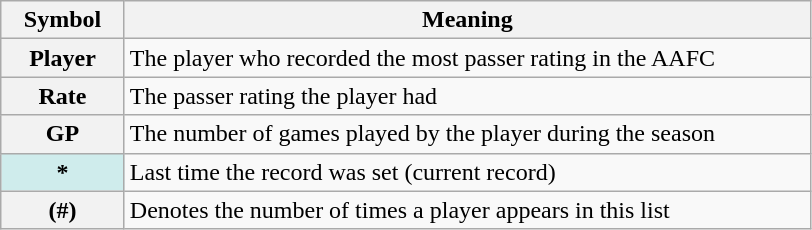<table class="wikitable plainrowheaders" border="1">
<tr>
<th scope="col" style="width:75px">Symbol</th>
<th scope="col" style="width:450px">Meaning</th>
</tr>
<tr>
<th scope="row" style="text-align:center;"><strong>Player</strong></th>
<td>The player who recorded the most passer rating in the AAFC</td>
</tr>
<tr>
<th scope="row" style="text-align:center;"><strong>Rate</strong></th>
<td>The passer rating the player had</td>
</tr>
<tr>
<th scope="row" style="text-align:center;"><strong>GP</strong></th>
<td>The number of games played by the player during the season</td>
</tr>
<tr>
<th scope="row" style="text-align:center; background:#CFECEC;">*</th>
<td>Last time the record was set (current record)</td>
</tr>
<tr>
<th scope="row" style="text-align:center;">(#)</th>
<td>Denotes the number of times a player appears in this list</td>
</tr>
</table>
